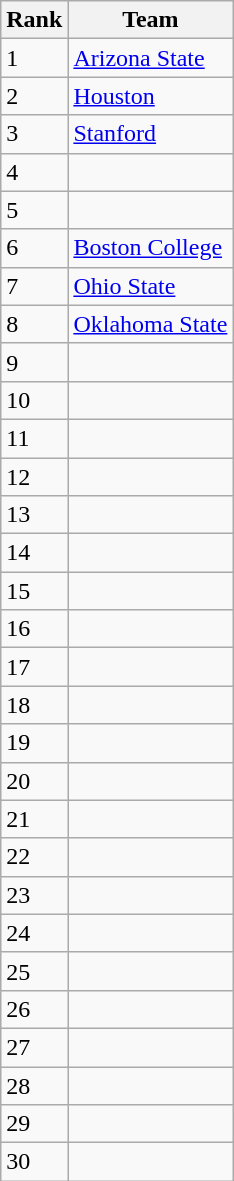<table class=wikitable>
<tr>
<th>Rank</th>
<th>Team</th>
</tr>
<tr>
<td>1</td>
<td><a href='#'>Arizona State</a></td>
</tr>
<tr>
<td>2</td>
<td><a href='#'>Houston</a></td>
</tr>
<tr>
<td>3</td>
<td><a href='#'>Stanford</a></td>
</tr>
<tr>
<td>4</td>
<td></td>
</tr>
<tr>
<td>5</td>
<td></td>
</tr>
<tr>
<td>6</td>
<td><a href='#'>Boston College</a></td>
</tr>
<tr>
<td>7</td>
<td><a href='#'>Ohio State</a></td>
</tr>
<tr>
<td>8</td>
<td><a href='#'>Oklahoma State</a></td>
</tr>
<tr>
<td>9</td>
<td></td>
</tr>
<tr>
<td>10</td>
<td></td>
</tr>
<tr>
<td>11</td>
<td></td>
</tr>
<tr>
<td>12</td>
<td></td>
</tr>
<tr>
<td>13</td>
<td></td>
</tr>
<tr>
<td>14</td>
<td></td>
</tr>
<tr>
<td>15</td>
<td></td>
</tr>
<tr>
<td>16</td>
<td></td>
</tr>
<tr>
<td>17</td>
<td></td>
</tr>
<tr>
<td>18</td>
<td></td>
</tr>
<tr>
<td>19</td>
<td></td>
</tr>
<tr>
<td>20</td>
<td></td>
</tr>
<tr>
<td>21</td>
<td></td>
</tr>
<tr>
<td>22</td>
<td></td>
</tr>
<tr>
<td>23</td>
<td></td>
</tr>
<tr>
<td>24</td>
<td></td>
</tr>
<tr>
<td>25</td>
<td></td>
</tr>
<tr>
<td>26</td>
<td></td>
</tr>
<tr>
<td>27</td>
<td></td>
</tr>
<tr>
<td>28</td>
<td></td>
</tr>
<tr>
<td>29</td>
<td></td>
</tr>
<tr>
<td>30</td>
<td></td>
</tr>
</table>
